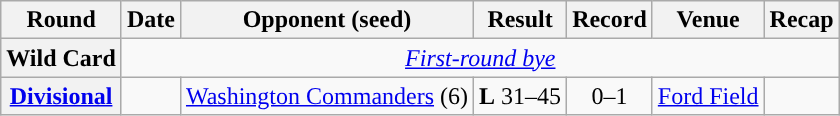<table class="wikitable" style="text-align:center">
<tr>
<th>Round</th>
<th>Date</th>
<th>Opponent (seed)</th>
<th>Result</th>
<th>Record</th>
<th>Venue</th>
<th>Recap</th>
</tr>
<tr>
<th>Wild Card</th>
<td colspan="6"><em><a href='#'>First-round bye</a></em></td>
</tr>
<tr>
<th><a href='#'>Divisional</a></th>
<td></td>
<td><a href='#'>Washington Commanders</a> (6)</td>
<td><strong>L</strong> 31–45</td>
<td>0–1</td>
<td><a href='#'>Ford Field</a></td>
<td></td>
</tr>
</table>
